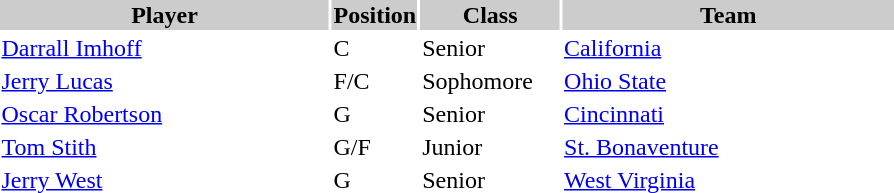<table style="width:600px" "border:'1' 'solid' 'gray'">
<tr>
<th style="background:#CCCCCC;width:40%">Player</th>
<th style="background:#CCCCCC;width:4%">Position</th>
<th style="background:#CCCCCC;width:16%">Class</th>
<th style="background:#CCCCCC;width:40%">Team</th>
</tr>
<tr>
<td><a href='#'>Darrall Imhoff</a></td>
<td>C</td>
<td>Senior</td>
<td><a href='#'>California</a></td>
</tr>
<tr>
<td><a href='#'>Jerry Lucas</a></td>
<td>F/C</td>
<td>Sophomore</td>
<td><a href='#'>Ohio State</a></td>
</tr>
<tr>
<td><a href='#'>Oscar Robertson</a></td>
<td>G</td>
<td>Senior</td>
<td><a href='#'>Cincinnati</a></td>
</tr>
<tr>
<td><a href='#'>Tom Stith</a></td>
<td>G/F</td>
<td>Junior</td>
<td><a href='#'>St. Bonaventure</a></td>
</tr>
<tr>
<td><a href='#'>Jerry West</a></td>
<td>G</td>
<td>Senior</td>
<td><a href='#'>West Virginia</a></td>
</tr>
</table>
